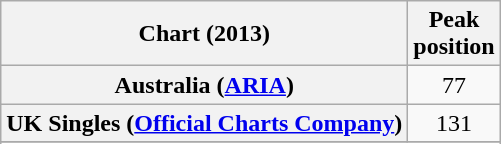<table class="wikitable sortable plainrowheaders">
<tr>
<th scope="col">Chart (2013)</th>
<th scope="col">Peak<br>position</th>
</tr>
<tr>
<th scope="row">Australia (<a href='#'>ARIA</a>)</th>
<td style="text-align:center;">77</td>
</tr>
<tr>
<th scope="row">UK Singles (<a href='#'>Official Charts Company</a>)</th>
<td style="text-align:center;">131</td>
</tr>
<tr>
</tr>
<tr>
</tr>
<tr>
</tr>
<tr>
</tr>
<tr>
</tr>
</table>
